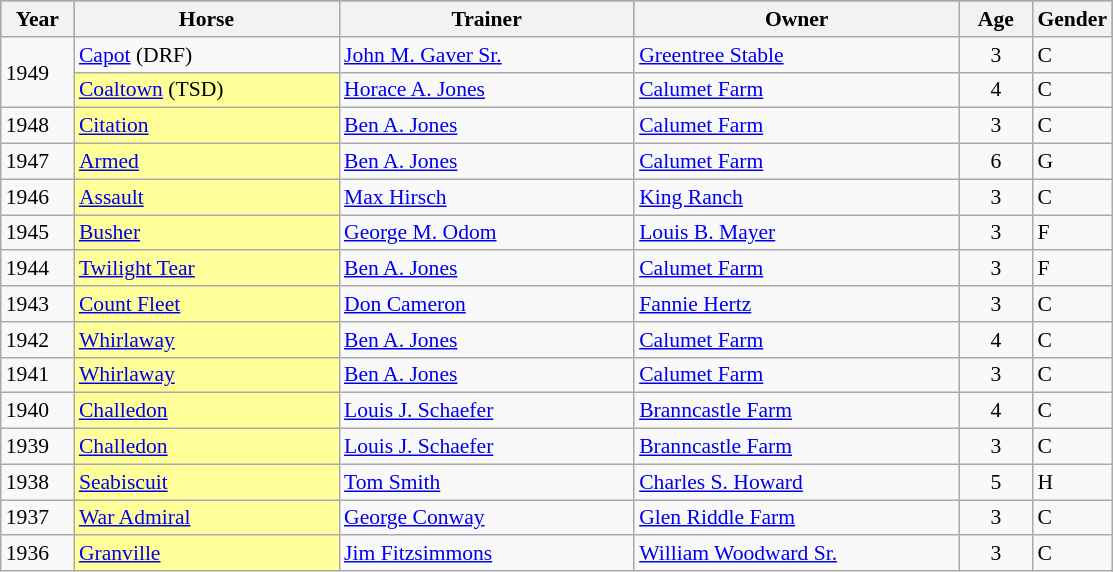<table class = "wikitable sortable" | border="1" cellpadding="0" style="border-collapse: collapse; font-size:90%">
<tr style="background:#987654; text-align:center;">
<th style="width:42px;">Year<br></th>
<th style="width:170px;">Horse<br></th>
<th style="width:190px;">Trainer<br></th>
<th style="width:210px;">Owner<br></th>
<th style="width:42px;">Age</th>
<th style="width:42px;">Gender</th>
</tr>
<tr>
<td rowspan="2">1949</td>
<td><a href='#'>Capot</a> (DRF)</td>
<td><a href='#'>John M. Gaver Sr.</a></td>
<td><a href='#'>Greentree Stable</a></td>
<td align=center>3</td>
<td>C</td>
</tr>
<tr>
<td style="background-color:#FFFF99"><a href='#'>Coaltown</a> (TSD)</td>
<td><a href='#'>Horace A. Jones</a></td>
<td><a href='#'>Calumet Farm</a></td>
<td align=center>4</td>
<td>C</td>
</tr>
<tr>
<td>1948</td>
<td style="background-color:#FFFF99"><a href='#'>Citation</a></td>
<td><a href='#'>Ben A. Jones</a></td>
<td><a href='#'>Calumet Farm</a></td>
<td align=center>3</td>
<td>C</td>
</tr>
<tr>
<td>1947</td>
<td style="background-color:#FFFF99"><a href='#'>Armed</a></td>
<td><a href='#'>Ben A. Jones</a></td>
<td><a href='#'>Calumet Farm</a></td>
<td align=center>6</td>
<td>G</td>
</tr>
<tr>
<td>1946</td>
<td style="background-color:#FFFF99"><a href='#'>Assault</a></td>
<td><a href='#'>Max Hirsch</a></td>
<td><a href='#'>King Ranch</a></td>
<td align=center>3</td>
<td>C</td>
</tr>
<tr>
<td>1945</td>
<td style="background-color:#FFFF99"><a href='#'>Busher</a></td>
<td><a href='#'>George M. Odom</a></td>
<td><a href='#'>Louis B. Mayer</a></td>
<td align=center>3</td>
<td>F</td>
</tr>
<tr>
<td>1944</td>
<td style="background-color:#FFFF99"><a href='#'>Twilight Tear</a></td>
<td><a href='#'>Ben A. Jones</a></td>
<td><a href='#'>Calumet Farm</a></td>
<td align=center>3</td>
<td>F</td>
</tr>
<tr>
<td>1943</td>
<td style="background-color:#FFFF99"><a href='#'>Count Fleet</a></td>
<td><a href='#'>Don Cameron</a></td>
<td><a href='#'>Fannie Hertz</a></td>
<td align=center>3</td>
<td>C</td>
</tr>
<tr>
<td>1942</td>
<td style="background-color:#FFFF99"><a href='#'>Whirlaway</a></td>
<td><a href='#'>Ben A. Jones</a></td>
<td><a href='#'>Calumet Farm</a></td>
<td align=center>4</td>
<td>C</td>
</tr>
<tr>
<td>1941</td>
<td style="background-color:#FFFF99"><a href='#'>Whirlaway</a></td>
<td><a href='#'>Ben A. Jones</a></td>
<td><a href='#'>Calumet Farm</a></td>
<td align=center>3</td>
<td>C</td>
</tr>
<tr>
<td>1940</td>
<td style="background-color:#FFFF99"><a href='#'>Challedon</a></td>
<td><a href='#'>Louis J. Schaefer</a></td>
<td><a href='#'>Branncastle Farm</a></td>
<td align=center>4</td>
<td>C</td>
</tr>
<tr>
<td>1939</td>
<td style="background-color:#FFFF99"><a href='#'>Challedon</a></td>
<td><a href='#'>Louis J. Schaefer</a></td>
<td><a href='#'>Branncastle Farm</a></td>
<td align=center>3</td>
<td>C</td>
</tr>
<tr>
<td>1938</td>
<td style="background-color:#FFFF99"><a href='#'>Seabiscuit</a></td>
<td><a href='#'>Tom Smith</a></td>
<td><a href='#'>Charles S. Howard</a></td>
<td align=center>5</td>
<td>H</td>
</tr>
<tr>
<td>1937</td>
<td style="background-color:#FFFF99"><a href='#'>War Admiral</a></td>
<td><a href='#'>George Conway</a></td>
<td><a href='#'>Glen Riddle Farm</a></td>
<td align=center>3</td>
<td>C</td>
</tr>
<tr>
<td>1936</td>
<td style="background-color:#FFFF99"><a href='#'>Granville</a></td>
<td><a href='#'>Jim Fitzsimmons</a></td>
<td><a href='#'>William Woodward Sr.</a></td>
<td align=center>3</td>
<td>C</td>
</tr>
</table>
